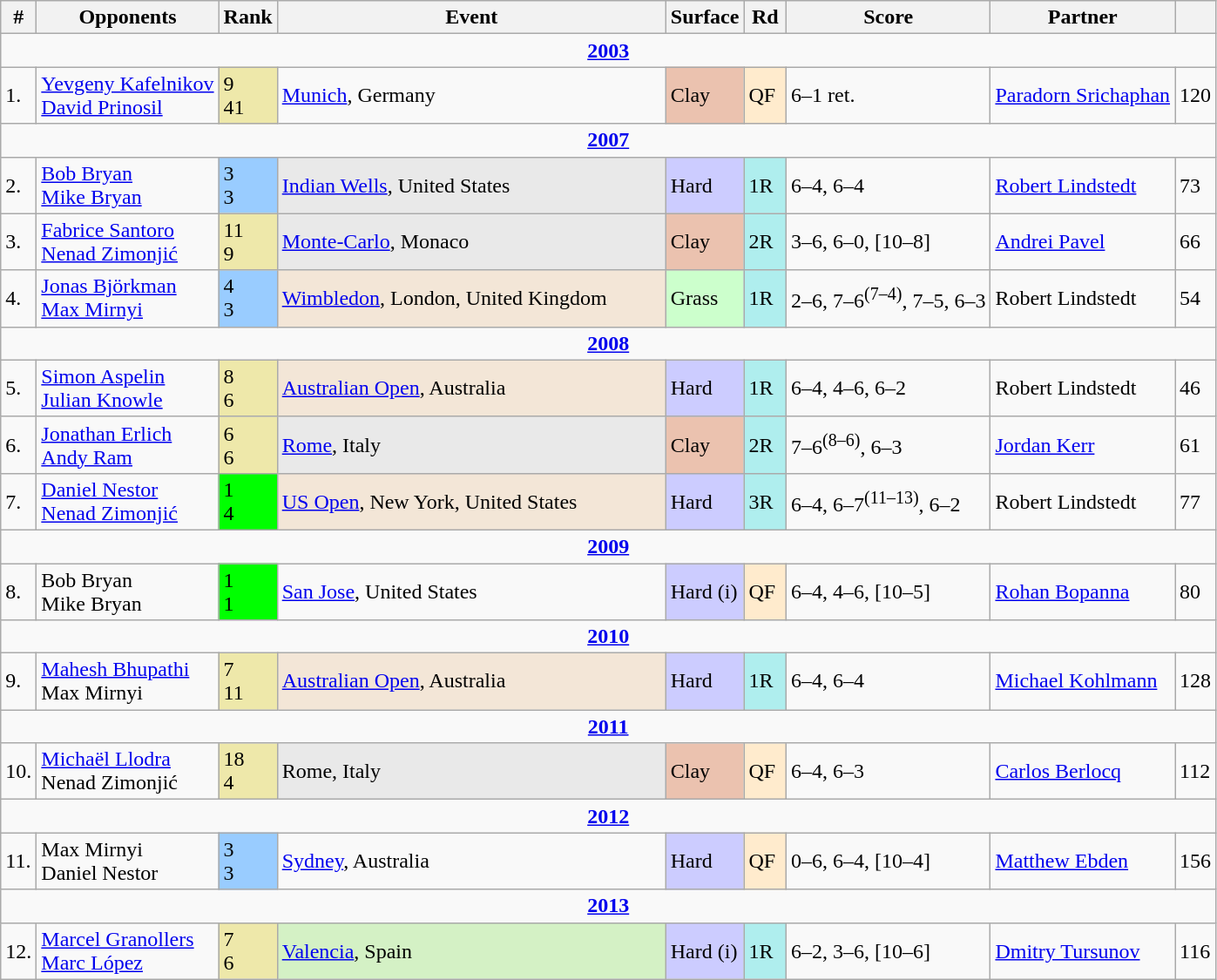<table class="wikitable">
<tr>
<th>#</th>
<th>Opponents</th>
<th>Rank</th>
<th width=290>Event</th>
<th>Surface</th>
<th width=25>Rd</th>
<th>Score</th>
<th>Partner</th>
<th></th>
</tr>
<tr>
<td colspan=9 style=text-align:center><strong><a href='#'>2003</a></strong></td>
</tr>
<tr>
<td>1.</td>
<td> <a href='#'>Yevgeny Kafelnikov</a><br> <a href='#'>David Prinosil</a></td>
<td bgcolor=EEE8AA>9<br>41</td>
<td><a href='#'>Munich</a>, Germany</td>
<td bgcolor=EBC2AF>Clay</td>
<td bgcolor=ffebcd>QF</td>
<td>6–1 ret.</td>
<td> <a href='#'>Paradorn Srichaphan</a></td>
<td>120</td>
</tr>
<tr>
<td colspan=9 style=text-align:center><strong><a href='#'>2007</a></strong></td>
</tr>
<tr>
<td>2.</td>
<td> <a href='#'>Bob Bryan</a><br> <a href='#'>Mike Bryan</a></td>
<td bgcolor=99CCFF>3<br>3</td>
<td bgcolor=e9e9e9><a href='#'>Indian Wells</a>, United States</td>
<td bgcolor=CCCCFF>Hard</td>
<td bgcolor=afeeee>1R</td>
<td>6–4, 6–4</td>
<td> <a href='#'>Robert Lindstedt</a></td>
<td>73</td>
</tr>
<tr>
<td>3.</td>
<td> <a href='#'>Fabrice Santoro</a><br> <a href='#'>Nenad Zimonjić</a></td>
<td bgcolor=EEE8AA>11<br>9</td>
<td bgcolor=e9e9e9><a href='#'>Monte-Carlo</a>, Monaco</td>
<td bgcolor=EBC2AF>Clay</td>
<td bgcolor=afeeee>2R</td>
<td>3–6, 6–0, [10–8]</td>
<td> <a href='#'>Andrei Pavel</a></td>
<td>66</td>
</tr>
<tr>
<td>4.</td>
<td> <a href='#'>Jonas Björkman</a><br> <a href='#'>Max Mirnyi</a></td>
<td bgcolor=99CCFF>4<br>3</td>
<td bgcolor=f3e6d7><a href='#'>Wimbledon</a>, London, United Kingdom</td>
<td bgcolor=CCFFCC>Grass</td>
<td bgcolor=afeeee>1R</td>
<td>2–6, 7–6<sup>(7–4)</sup>, 7–5, 6–3</td>
<td> Robert Lindstedt</td>
<td>54</td>
</tr>
<tr>
<td colspan=9 style=text-align:center><strong><a href='#'>2008</a></strong></td>
</tr>
<tr>
<td>5.</td>
<td> <a href='#'>Simon Aspelin</a><br> <a href='#'>Julian Knowle</a></td>
<td bgcolor=EEE8AA>8<br>6</td>
<td bgcolor=f3e6d7><a href='#'>Australian Open</a>, Australia</td>
<td bgcolor=CCCCFF>Hard</td>
<td bgcolor=afeeee>1R</td>
<td>6–4, 4–6, 6–2</td>
<td> Robert Lindstedt</td>
<td>46</td>
</tr>
<tr>
<td>6.</td>
<td> <a href='#'>Jonathan Erlich</a><br> <a href='#'>Andy Ram</a></td>
<td bgcolor=EEE8AA>6<br>6</td>
<td bgcolor=e9e9e9><a href='#'>Rome</a>, Italy</td>
<td bgcolor=EBC2AF>Clay</td>
<td bgcolor=afeeee>2R</td>
<td>7–6<sup>(8–6)</sup>, 6–3</td>
<td> <a href='#'>Jordan Kerr</a></td>
<td>61</td>
</tr>
<tr>
<td>7.</td>
<td> <a href='#'>Daniel Nestor</a><br> <a href='#'>Nenad Zimonjić</a></td>
<td bgcolor=lime>1<br>4</td>
<td bgcolor=f3e6d7><a href='#'>US Open</a>, New York, United States</td>
<td bgcolor=CCCCFF>Hard</td>
<td bgcolor=afeeee>3R</td>
<td>6–4, 6–7<sup>(11–13)</sup>, 6–2</td>
<td> Robert Lindstedt</td>
<td>77</td>
</tr>
<tr>
<td colspan=9 style=text-align:center><strong><a href='#'>2009</a></strong></td>
</tr>
<tr>
<td>8.</td>
<td> Bob Bryan<br> Mike Bryan</td>
<td bgcolor=lime>1<br>1</td>
<td><a href='#'>San Jose</a>, United States</td>
<td bgcolor=CCCCFF>Hard (i)</td>
<td bgcolor=ffebcd>QF</td>
<td>6–4, 4–6, [10–5]</td>
<td> <a href='#'>Rohan Bopanna</a></td>
<td>80</td>
</tr>
<tr>
<td colspan=9 style=text-align:center><strong><a href='#'>2010</a></strong></td>
</tr>
<tr>
<td>9.</td>
<td> <a href='#'>Mahesh Bhupathi</a><br> Max Mirnyi</td>
<td bgcolor=EEE8AA>7<br>11</td>
<td bgcolor=f3e6d7><a href='#'>Australian Open</a>, Australia</td>
<td bgcolor=CCCCFF>Hard</td>
<td bgcolor=afeeee>1R</td>
<td>6–4, 6–4</td>
<td> <a href='#'>Michael Kohlmann</a></td>
<td>128</td>
</tr>
<tr>
<td colspan=9 style=text-align:center><strong><a href='#'>2011</a></strong></td>
</tr>
<tr>
<td>10.</td>
<td> <a href='#'>Michaël Llodra</a><br> Nenad Zimonjić</td>
<td bgcolor=EEE8AA>18<br>4</td>
<td bgcolor=e9e9e9>Rome, Italy</td>
<td bgcolor=EBC2AF>Clay</td>
<td bgcolor=ffebcd>QF</td>
<td>6–4, 6–3</td>
<td> <a href='#'>Carlos Berlocq</a></td>
<td>112</td>
</tr>
<tr>
<td colspan=9 style=text-align:center><strong><a href='#'>2012</a></strong></td>
</tr>
<tr>
<td>11.</td>
<td> Max Mirnyi<br> Daniel Nestor</td>
<td bgcolor=99CCFF>3<br>3</td>
<td><a href='#'>Sydney</a>, Australia</td>
<td bgcolor=CCCCFF>Hard</td>
<td bgcolor=ffebcd>QF</td>
<td>0–6, 6–4, [10–4]</td>
<td> <a href='#'>Matthew Ebden</a></td>
<td>156</td>
</tr>
<tr>
<td colspan=9 style=text-align:center><strong><a href='#'>2013</a></strong></td>
</tr>
<tr>
<td>12.</td>
<td> <a href='#'>Marcel Granollers</a><br> <a href='#'>Marc López</a></td>
<td bgcolor=EEE8AA>7<br>6</td>
<td bgcolor=d4f1c5><a href='#'>Valencia</a>, Spain</td>
<td bgcolor=CCCCFF>Hard (i)</td>
<td bgcolor=afeeee>1R</td>
<td>6–2, 3–6, [10–6]</td>
<td> <a href='#'>Dmitry Tursunov</a></td>
<td>116</td>
</tr>
</table>
